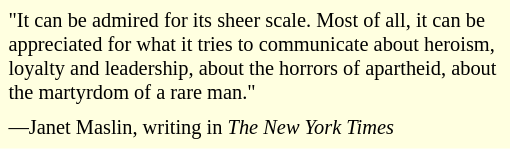<table class="toccolours" style="float: left; margin-left: 1em; margin-right: 2em; font-size: 85%; background:#FFFFE0; colour:black; width:25em; max-width: 70%;" cellspacing="5">
<tr>
<td style="text-align: left;">"It can be admired for its sheer scale. Most of all, it can be appreciated for what it tries to communicate about heroism, loyalty and leadership, about the horrors of apartheid, about the martyrdom of a rare man."</td>
</tr>
<tr>
<td style="text-align: left;">—Janet Maslin, writing in <em>The New York Times</em></td>
</tr>
</table>
